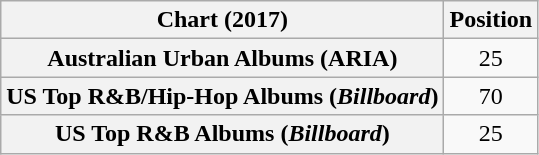<table class="wikitable sortable plainrowheaders" style="text-align:center">
<tr>
<th scope="col">Chart (2017)</th>
<th scope="col">Position</th>
</tr>
<tr>
<th scope="row">Australian Urban Albums (ARIA)</th>
<td>25</td>
</tr>
<tr>
<th scope="row">US Top R&B/Hip-Hop Albums (<em>Billboard</em>)</th>
<td>70</td>
</tr>
<tr>
<th scope="row">US Top R&B Albums (<em>Billboard</em>)</th>
<td>25</td>
</tr>
</table>
